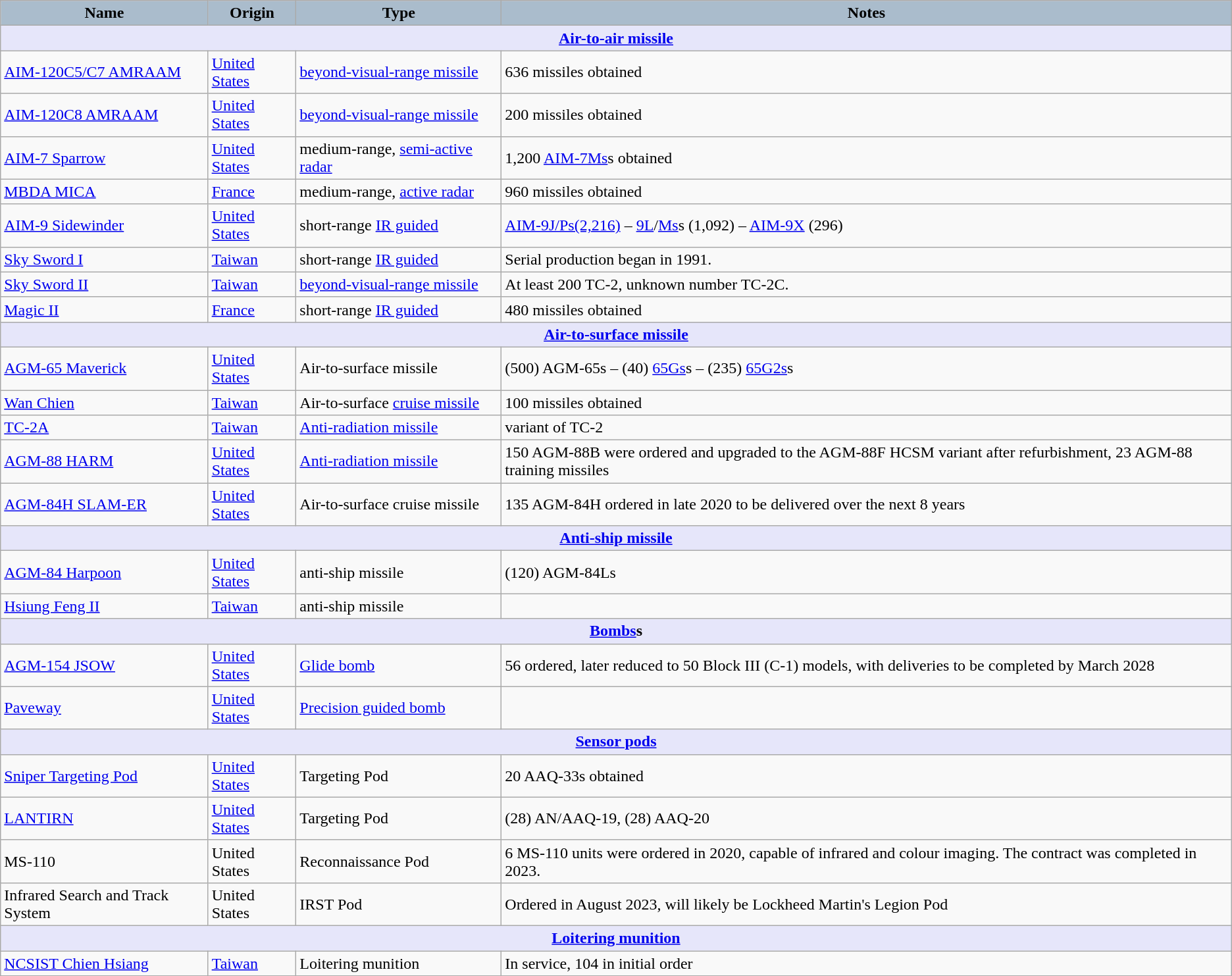<table class="wikitable">
<tr>
<th style="text-align:center; background:#aabccc;">Name</th>
<th style="text-align: center; background:#aabccc;">Origin</th>
<th style="text-align:l center; background:#aabccc;">Type</th>
<th style="text-align: center; background:#aabccc;">Notes</th>
</tr>
<tr>
<th colspan="4" style="align: center; background: lavender;"><a href='#'>Air-to-air missile</a></th>
</tr>
<tr>
<td><a href='#'>AIM-120C5/C7 AMRAAM</a></td>
<td><a href='#'>United States</a></td>
<td><a href='#'>beyond-visual-range missile</a></td>
<td>636 missiles obtained</td>
</tr>
<tr>
<td><a href='#'>AIM-120C8 AMRAAM</a></td>
<td><a href='#'>United States</a></td>
<td><a href='#'>beyond-visual-range missile</a></td>
<td>200 missiles obtained</td>
</tr>
<tr>
<td><a href='#'>AIM-7 Sparrow</a></td>
<td><a href='#'>United States</a></td>
<td>medium-range, <a href='#'>semi-active radar</a></td>
<td>1,200 <a href='#'>AIM-7Ms</a>s obtained</td>
</tr>
<tr>
<td><a href='#'>MBDA MICA</a></td>
<td><a href='#'>France</a></td>
<td>medium-range, <a href='#'>active radar</a></td>
<td>960 missiles obtained</td>
</tr>
<tr>
<td><a href='#'>AIM-9 Sidewinder</a></td>
<td><a href='#'>United States</a></td>
<td>short-range <a href='#'>IR guided</a></td>
<td><a href='#'>AIM-</a><a href='#'>9J/Ps(2,216)</a> – <a href='#'>9L</a>/<a href='#'>Ms</a>s (1,092) – <a href='#'>AIM-9X</a> (296)</td>
</tr>
<tr>
<td><a href='#'>Sky Sword I</a></td>
<td><a href='#'>Taiwan</a></td>
<td>short-range <a href='#'>IR guided</a></td>
<td>Serial production began in 1991.</td>
</tr>
<tr>
<td><a href='#'>Sky Sword II</a></td>
<td><a href='#'>Taiwan</a></td>
<td><a href='#'>beyond-visual-range missile</a></td>
<td>At least 200 TC-2, unknown number TC-2C.</td>
</tr>
<tr>
<td><a href='#'>Magic II</a></td>
<td><a href='#'>France</a></td>
<td>short-range <a href='#'>IR guided</a></td>
<td>480 missiles obtained</td>
</tr>
<tr>
<th colspan="4" style="align: center; background: lavender;"><a href='#'>Air-to-surface missile</a></th>
</tr>
<tr>
<td><a href='#'>AGM-65 Maverick</a></td>
<td><a href='#'>United States</a></td>
<td>Air-to-surface missile</td>
<td>(500) AGM-65s – (40) <a href='#'>65Gs</a>s  – (235) <a href='#'>65G2s</a>s</td>
</tr>
<tr>
<td><a href='#'>Wan Chien</a></td>
<td><a href='#'>Taiwan</a></td>
<td>Air-to-surface <a href='#'>cruise missile</a></td>
<td>100 missiles obtained</td>
</tr>
<tr>
<td><a href='#'>TC-2A</a></td>
<td><a href='#'>Taiwan</a></td>
<td><a href='#'>Anti-radiation missile</a></td>
<td>variant of TC-2</td>
</tr>
<tr>
<td><a href='#'>AGM-88 HARM</a></td>
<td><a href='#'>United States</a></td>
<td><a href='#'>Anti-radiation missile</a></td>
<td>150 AGM-88B were ordered and upgraded to the AGM-88F HCSM variant after refurbishment, 23 AGM-88 training missiles</td>
</tr>
<tr>
<td><a href='#'>AGM-84H SLAM-ER</a></td>
<td><a href='#'>United States</a></td>
<td>Air-to-surface cruise missile</td>
<td>135 AGM-84H ordered in late 2020 to be delivered over the next 8 years</td>
</tr>
<tr>
<th colspan="4" style="align: center; background: lavender;"><a href='#'>Anti-ship missile</a></th>
</tr>
<tr>
<td><a href='#'>AGM-84 Harpoon</a></td>
<td><a href='#'>United States</a></td>
<td>anti-ship missile</td>
<td>(120) AGM-84Ls</td>
</tr>
<tr>
<td><a href='#'>Hsiung Feng II</a></td>
<td><a href='#'>Taiwan</a></td>
<td>anti-ship missile</td>
<td></td>
</tr>
<tr>
<th colspan="4" style="align: center; background: lavender;"><a href='#'>Bombs</a>s</th>
</tr>
<tr>
<td><a href='#'>AGM-154 JSOW</a></td>
<td><a href='#'>United States</a></td>
<td><a href='#'>Glide bomb</a></td>
<td>56 ordered, later reduced to 50 Block III (C-1) models, with deliveries to be completed by March 2028 </td>
</tr>
<tr>
<td><a href='#'>Paveway</a></td>
<td><a href='#'>United States</a></td>
<td><a href='#'>Precision guided bomb</a></td>
<td></td>
</tr>
<tr>
<th colspan="4" style="align: center; background: lavender;"><a href='#'>Sensor pods</a></th>
</tr>
<tr>
<td><a href='#'>Sniper Targeting Pod</a></td>
<td><a href='#'>United States</a></td>
<td>Targeting Pod</td>
<td>20 AAQ-33s obtained</td>
</tr>
<tr>
<td><a href='#'>LANTIRN</a></td>
<td><a href='#'>United States</a></td>
<td>Targeting Pod</td>
<td>(28) AN/AAQ-19, (28) AAQ-20</td>
</tr>
<tr>
<td>MS-110</td>
<td>United States</td>
<td>Reconnaissance Pod</td>
<td>6 MS-110 units were ordered in 2020, capable of infrared and colour imaging. The contract was completed in 2023.</td>
</tr>
<tr>
<td>Infrared Search and Track System</td>
<td>United States</td>
<td>IRST Pod</td>
<td>Ordered in August 2023, will likely be Lockheed Martin's Legion Pod</td>
</tr>
<tr>
<th colspan="4" style="align: center; background: lavender;"><a href='#'>Loitering munition</a></th>
</tr>
<tr>
<td><a href='#'>NCSIST Chien Hsiang</a></td>
<td><a href='#'>Taiwan</a></td>
<td>Loitering munition</td>
<td>In service, 104 in initial order</td>
</tr>
<tr>
</tr>
</table>
